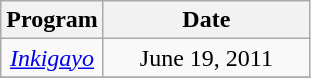<table class="wikitable" style="text-align:center">
<tr>
<th>Program</th>
<th width="130">Date</th>
</tr>
<tr>
<td><em><a href='#'>Inkigayo</a></em></td>
<td>June 19, 2011</td>
</tr>
<tr>
</tr>
</table>
